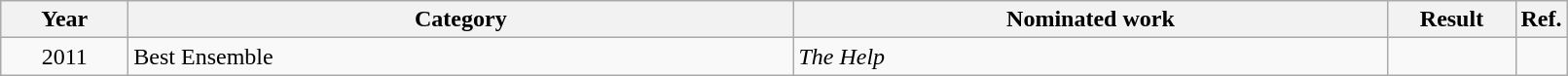<table class=wikitable>
<tr>
<th scope="col" style="width:5em;">Year</th>
<th scope="col" style="width:28em;">Category</th>
<th scope="col" style="width:25em;">Nominated work</th>
<th scope="col" style="width:5em;">Result</th>
<th>Ref.</th>
</tr>
<tr>
<td style="text-align:center;">2011</td>
<td>Best Ensemble</td>
<td><em>The Help</em></td>
<td></td>
<td></td>
</tr>
</table>
